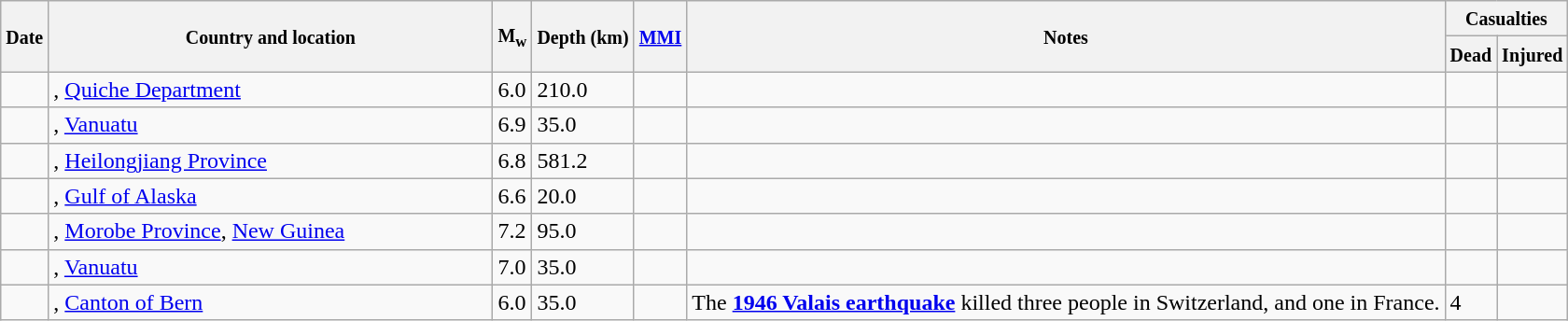<table class="wikitable sortable sort-under" style="border:1px black; margin-left:1em;">
<tr>
<th rowspan="2"><small>Date</small></th>
<th rowspan="2" style="width: 310px"><small>Country and location</small></th>
<th rowspan="2"><small>M<sub>w</sub></small></th>
<th rowspan="2"><small>Depth (km)</small></th>
<th rowspan="2"><small><a href='#'>MMI</a></small></th>
<th rowspan="2" class="unsortable"><small>Notes</small></th>
<th colspan="2"><small>Casualties</small></th>
</tr>
<tr>
<th><small>Dead</small></th>
<th><small>Injured</small></th>
</tr>
<tr>
<td></td>
<td>, <a href='#'>Quiche Department</a></td>
<td>6.0</td>
<td>210.0</td>
<td></td>
<td></td>
<td></td>
<td></td>
</tr>
<tr>
<td></td>
<td>, <a href='#'>Vanuatu</a></td>
<td>6.9</td>
<td>35.0</td>
<td></td>
<td></td>
<td></td>
<td></td>
</tr>
<tr>
<td></td>
<td>, <a href='#'>Heilongjiang Province</a></td>
<td>6.8</td>
<td>581.2</td>
<td></td>
<td></td>
<td></td>
<td></td>
</tr>
<tr>
<td></td>
<td>, <a href='#'>Gulf of Alaska</a></td>
<td>6.6</td>
<td>20.0</td>
<td></td>
<td></td>
<td></td>
<td></td>
</tr>
<tr>
<td></td>
<td>, <a href='#'>Morobe Province</a>, <a href='#'>New Guinea</a></td>
<td>7.2</td>
<td>95.0</td>
<td></td>
<td></td>
<td></td>
<td></td>
</tr>
<tr>
<td></td>
<td>, <a href='#'>Vanuatu</a></td>
<td>7.0</td>
<td>35.0</td>
<td></td>
<td></td>
<td></td>
<td></td>
</tr>
<tr>
<td></td>
<td>, <a href='#'>Canton of Bern</a></td>
<td>6.0</td>
<td>35.0</td>
<td></td>
<td>The <strong><a href='#'>1946 Valais earthquake</a></strong> killed three people in Switzerland, and one in France.</td>
<td>4</td>
<td></td>
</tr>
</table>
